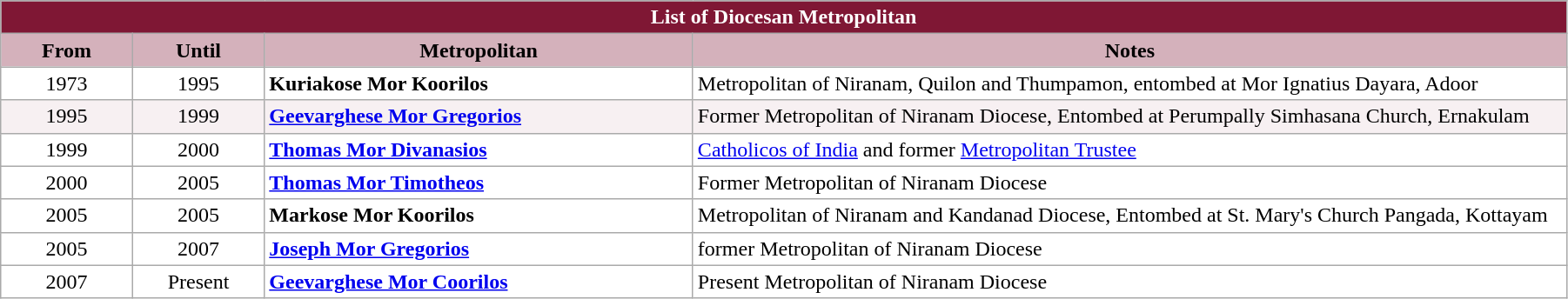<table class="wikitable" style="width: 95%;">
<tr>
<th colspan="4" style="background-color: #7F1734; color: white;">List of Diocesan Metropolitan</th>
</tr>
<tr>
<th style="background-color: #D4B1BB; width: 8%;">From</th>
<th style="background-color: #D4B1BB; width: 8%;">Until</th>
<th style="background-color: #D4B1BB; width: 26%;">Metropolitan</th>
<th style="background-color: #D4B1BB; width: 53%;">Notes</th>
</tr>
<tr valign="top" style="background-color: white;">
<td style="text-align: center;">1973</td>
<td style="text-align: center;">1995</td>
<td><strong>Kuriakose Mor Koorilos</strong></td>
<td>Metropolitan of Niranam, Quilon and Thumpamon, entombed at Mor Ignatius Dayara, Adoor</td>
</tr>
<tr valign="top" style="background-color: #F7F0F2;">
<td style="text-align: center;">1995</td>
<td style="text-align: center;">1999</td>
<td><strong><a href='#'>Geevarghese Mor Gregorios</a></strong></td>
<td>Former Metropolitan of Niranam Diocese, Entombed at Perumpally Simhasana Church, Ernakulam</td>
</tr>
<tr valign="top" style="background-color: white;">
<td style="text-align: center;">1999</td>
<td style="text-align: center;">2000</td>
<td><strong><a href='#'>Thomas Mor Divanasios</a></strong></td>
<td><a href='#'>Catholicos of India</a> and former <a href='#'>Metropolitan Trustee</a></td>
</tr>
<tr valign="top" style="background-color: white;">
<td style="text-align: center;">2000</td>
<td style="text-align: center;">2005</td>
<td><strong><a href='#'>Thomas Mor Timotheos</a></strong></td>
<td>Former Metropolitan of Niranam Diocese</td>
</tr>
<tr valign="top" style="background-color: white;">
<td style="text-align: center;">2005</td>
<td style="text-align: center;">2005</td>
<td><strong>Markose Mor Koorilos</strong></td>
<td>Metropolitan of Niranam and Kandanad Diocese, Entombed at St. Mary's Church Pangada, Kottayam</td>
</tr>
<tr valign="top" style="background-color: white;">
<td style="text-align: center;">2005</td>
<td style="text-align: center;">2007</td>
<td><strong><a href='#'>Joseph Mor Gregorios</a></strong></td>
<td>former Metropolitan of Niranam Diocese</td>
</tr>
<tr valign="top" style="background-color: white;">
<td style="text-align: center;">2007</td>
<td style="text-align: center;">Present</td>
<td><strong><a href='#'>Geevarghese Mor Coorilos</a></strong></td>
<td>Present Metropolitan of Niranam Diocese</td>
</tr>
</table>
